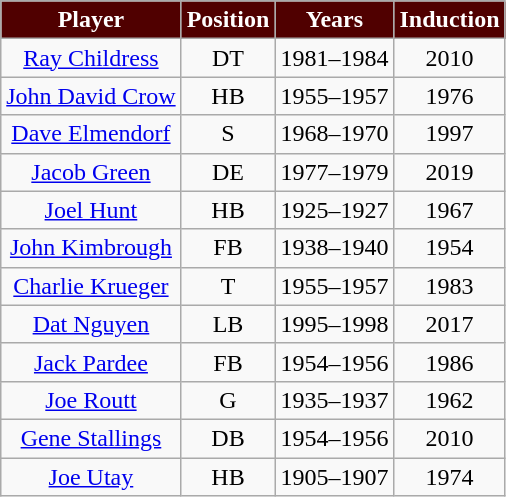<table class="wikitable" style="text-align:center">
<tr>
<th style="background: #500000; color:white;">Player</th>
<th style="background: #500000; color:white;">Position</th>
<th style="background: #500000; color:white;">Years</th>
<th style="background: #500000; color:white;">Induction</th>
</tr>
<tr>
<td><a href='#'>Ray Childress</a></td>
<td>DT</td>
<td>1981–1984</td>
<td>2010</td>
</tr>
<tr>
<td><a href='#'>John David Crow</a></td>
<td>HB</td>
<td>1955–1957</td>
<td>1976</td>
</tr>
<tr>
<td><a href='#'>Dave Elmendorf</a></td>
<td>S</td>
<td>1968–1970</td>
<td>1997</td>
</tr>
<tr>
<td><a href='#'>Jacob Green</a></td>
<td>DE</td>
<td>1977–1979</td>
<td>2019</td>
</tr>
<tr>
<td><a href='#'>Joel Hunt</a></td>
<td>HB</td>
<td>1925–1927</td>
<td>1967</td>
</tr>
<tr>
<td><a href='#'>John Kimbrough</a></td>
<td>FB</td>
<td>1938–1940</td>
<td>1954</td>
</tr>
<tr>
<td><a href='#'>Charlie Krueger</a></td>
<td>T</td>
<td>1955–1957</td>
<td>1983</td>
</tr>
<tr>
<td><a href='#'>Dat Nguyen</a></td>
<td>LB</td>
<td>1995–1998</td>
<td>2017</td>
</tr>
<tr>
<td><a href='#'>Jack Pardee</a></td>
<td>FB</td>
<td>1954–1956</td>
<td>1986</td>
</tr>
<tr>
<td><a href='#'>Joe Routt</a></td>
<td>G</td>
<td>1935–1937</td>
<td>1962</td>
</tr>
<tr>
<td><a href='#'>Gene Stallings</a></td>
<td>DB</td>
<td>1954–1956</td>
<td>2010</td>
</tr>
<tr>
<td><a href='#'>Joe Utay</a></td>
<td>HB</td>
<td>1905–1907</td>
<td>1974</td>
</tr>
</table>
